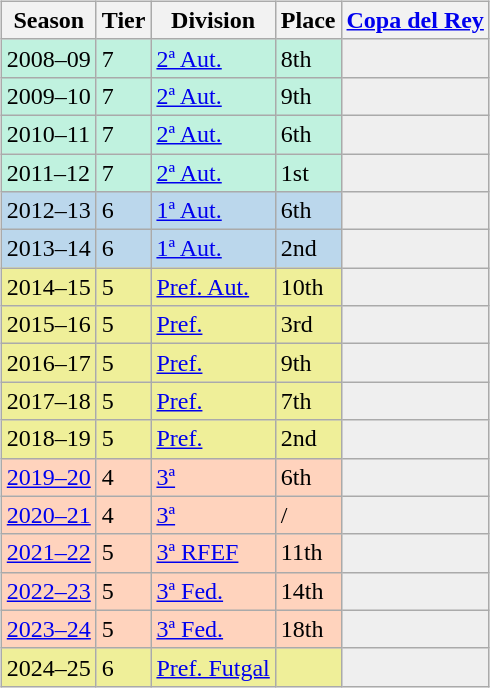<table>
<tr>
<td valign="top" width=0%><br><table class="wikitable">
<tr style="background:#f0f6fa;">
<th>Season</th>
<th>Tier</th>
<th>Division</th>
<th>Place</th>
<th><a href='#'>Copa del Rey</a></th>
</tr>
<tr>
<td style="background:#C0F2DF;">2008–09</td>
<td style="background:#C0F2DF;">7</td>
<td style="background:#C0F2DF;"><a href='#'>2ª Aut.</a></td>
<td style="background:#C0F2DF;">8th</td>
<th style="background:#efefef;"></th>
</tr>
<tr>
<td style="background:#C0F2DF;">2009–10</td>
<td style="background:#C0F2DF;">7</td>
<td style="background:#C0F2DF;"><a href='#'>2ª Aut.</a></td>
<td style="background:#C0F2DF;">9th</td>
<th style="background:#efefef;"></th>
</tr>
<tr>
<td style="background:#C0F2DF;">2010–11</td>
<td style="background:#C0F2DF;">7</td>
<td style="background:#C0F2DF;"><a href='#'>2ª Aut.</a></td>
<td style="background:#C0F2DF;">6th</td>
<th style="background:#efefef;"></th>
</tr>
<tr>
<td style="background:#C0F2DF;">2011–12</td>
<td style="background:#C0F2DF;">7</td>
<td style="background:#C0F2DF;"><a href='#'>2ª Aut.</a></td>
<td style="background:#C0F2DF;">1st</td>
<th style="background:#efefef;"></th>
</tr>
<tr>
<td style="background:#BBD7EC;">2012–13</td>
<td style="background:#BBD7EC;">6</td>
<td style="background:#BBD7EC;"><a href='#'>1ª Aut.</a></td>
<td style="background:#BBD7EC;">6th</td>
<th style="background:#efefef;"></th>
</tr>
<tr>
<td style="background:#BBD7EC;">2013–14</td>
<td style="background:#BBD7EC;">6</td>
<td style="background:#BBD7EC;"><a href='#'>1ª Aut.</a></td>
<td style="background:#BBD7EC;">2nd</td>
<th style="background:#efefef;"></th>
</tr>
<tr>
<td style="background:#EFEF99;">2014–15</td>
<td style="background:#EFEF99;">5</td>
<td style="background:#EFEF99;"><a href='#'>Pref. Aut.</a></td>
<td style="background:#EFEF99;">10th</td>
<th style="background:#efefef;"></th>
</tr>
<tr>
<td style="background:#EFEF99;">2015–16</td>
<td style="background:#EFEF99;">5</td>
<td style="background:#EFEF99;"><a href='#'>Pref.</a></td>
<td style="background:#EFEF99;">3rd</td>
<th style="background:#efefef;"></th>
</tr>
<tr>
<td style="background:#EFEF99;">2016–17</td>
<td style="background:#EFEF99;">5</td>
<td style="background:#EFEF99;"><a href='#'>Pref.</a></td>
<td style="background:#EFEF99;">9th</td>
<th style="background:#efefef;"></th>
</tr>
<tr>
<td style="background:#EFEF99;">2017–18</td>
<td style="background:#EFEF99;">5</td>
<td style="background:#EFEF99;"><a href='#'>Pref.</a></td>
<td style="background:#EFEF99;">7th</td>
<th style="background:#efefef;"></th>
</tr>
<tr>
<td style="background:#EFEF99;">2018–19</td>
<td style="background:#EFEF99;">5</td>
<td style="background:#EFEF99;"><a href='#'>Pref.</a></td>
<td style="background:#EFEF99;">2nd</td>
<th style="background:#efefef;"></th>
</tr>
<tr>
<td style="background:#FFD3BD;"><a href='#'>2019–20</a></td>
<td style="background:#FFD3BD;">4</td>
<td style="background:#FFD3BD;"><a href='#'>3ª</a></td>
<td style="background:#FFD3BD;">6th</td>
<th style="background:#efefef;"></th>
</tr>
<tr>
<td style="background:#FFD3BD;"><a href='#'>2020–21</a></td>
<td style="background:#FFD3BD;">4</td>
<td style="background:#FFD3BD;"><a href='#'>3ª</a></td>
<td style="background:#FFD3BD;"> / </td>
<th style="background:#efefef;"></th>
</tr>
<tr>
<td style="background:#FFD3BD;"><a href='#'>2021–22</a></td>
<td style="background:#FFD3BD;">5</td>
<td style="background:#FFD3BD;"><a href='#'>3ª RFEF</a></td>
<td style="background:#FFD3BD;">11th</td>
<th style="background:#efefef;"></th>
</tr>
<tr>
<td style="background:#FFD3BD;"><a href='#'>2022–23</a></td>
<td style="background:#FFD3BD;">5</td>
<td style="background:#FFD3BD;"><a href='#'>3ª Fed.</a></td>
<td style="background:#FFD3BD;">14th</td>
<th style="background:#efefef;"></th>
</tr>
<tr>
<td style="background:#FFD3BD;"><a href='#'>2023–24</a></td>
<td style="background:#FFD3BD;">5</td>
<td style="background:#FFD3BD;"><a href='#'>3ª Fed.</a></td>
<td style="background:#FFD3BD;">18th</td>
<th style="background:#efefef;"></th>
</tr>
<tr>
<td style="background:#EFEF99;">2024–25</td>
<td style="background:#EFEF99;">6</td>
<td style="background:#EFEF99;"><a href='#'>Pref. Futgal</a></td>
<td style="background:#EFEF99;"></td>
<th style="background:#efefef;"></th>
</tr>
</table>
</td>
</tr>
</table>
